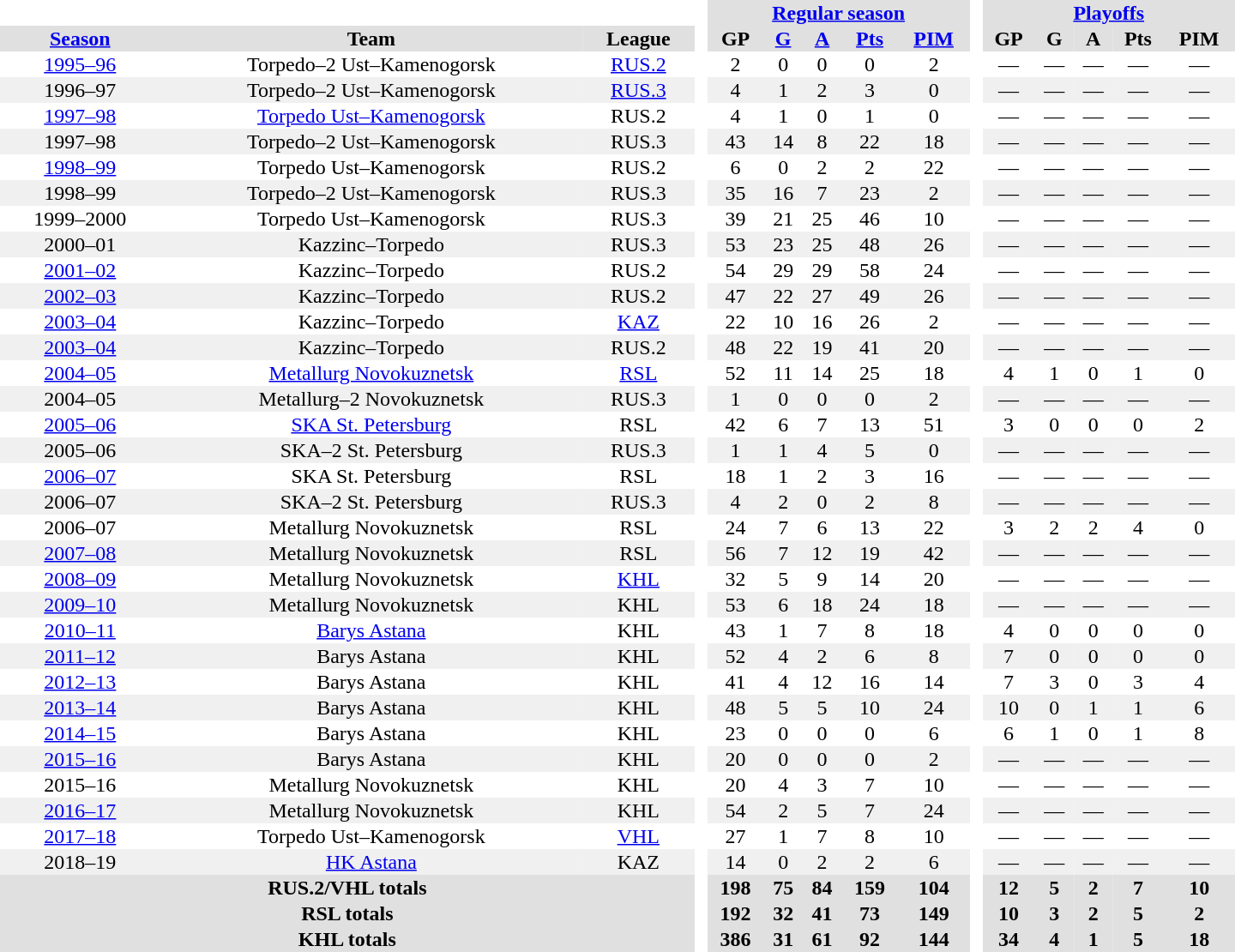<table border="0" cellpadding="1" cellspacing="0" style="text-align:center; width:60em">
<tr bgcolor="#e0e0e0">
<th colspan="3" bgcolor="#ffffff"> </th>
<th rowspan="99" bgcolor="#ffffff"> </th>
<th colspan="5"><a href='#'>Regular season</a></th>
<th rowspan="99" bgcolor="#ffffff"> </th>
<th colspan="5"><a href='#'>Playoffs</a></th>
</tr>
<tr bgcolor="#e0e0e0">
<th><a href='#'>Season</a></th>
<th>Team</th>
<th>League</th>
<th>GP</th>
<th><a href='#'>G</a></th>
<th><a href='#'>A</a></th>
<th><a href='#'>Pts</a></th>
<th><a href='#'>PIM</a></th>
<th>GP</th>
<th>G</th>
<th>A</th>
<th>Pts</th>
<th>PIM</th>
</tr>
<tr>
<td><a href='#'>1995–96</a></td>
<td>Torpedo–2 Ust–Kamenogorsk</td>
<td><a href='#'>RUS.2</a></td>
<td>2</td>
<td>0</td>
<td>0</td>
<td>0</td>
<td>2</td>
<td>—</td>
<td>—</td>
<td>—</td>
<td>—</td>
<td>—</td>
</tr>
<tr bgcolor="#f0f0f0">
<td>1996–97</td>
<td>Torpedo–2 Ust–Kamenogorsk</td>
<td><a href='#'>RUS.3</a></td>
<td>4</td>
<td>1</td>
<td>2</td>
<td>3</td>
<td>0</td>
<td>—</td>
<td>—</td>
<td>—</td>
<td>—</td>
<td>—</td>
</tr>
<tr>
<td><a href='#'>1997–98</a></td>
<td><a href='#'>Torpedo Ust–Kamenogorsk</a></td>
<td>RUS.2</td>
<td>4</td>
<td>1</td>
<td>0</td>
<td>1</td>
<td>0</td>
<td>—</td>
<td>—</td>
<td>—</td>
<td>—</td>
<td>—</td>
</tr>
<tr bgcolor="#f0f0f0">
<td>1997–98</td>
<td>Torpedo–2 Ust–Kamenogorsk</td>
<td>RUS.3</td>
<td>43</td>
<td>14</td>
<td>8</td>
<td>22</td>
<td>18</td>
<td>—</td>
<td>—</td>
<td>—</td>
<td>—</td>
<td>—</td>
</tr>
<tr>
<td><a href='#'>1998–99</a></td>
<td>Torpedo Ust–Kamenogorsk</td>
<td>RUS.2</td>
<td>6</td>
<td>0</td>
<td>2</td>
<td>2</td>
<td>22</td>
<td>—</td>
<td>—</td>
<td>—</td>
<td>—</td>
<td>—</td>
</tr>
<tr bgcolor="#f0f0f0">
<td>1998–99</td>
<td>Torpedo–2 Ust–Kamenogorsk</td>
<td>RUS.3</td>
<td>35</td>
<td>16</td>
<td>7</td>
<td>23</td>
<td>2</td>
<td>—</td>
<td>—</td>
<td>—</td>
<td>—</td>
<td>—</td>
</tr>
<tr>
<td>1999–2000</td>
<td>Torpedo Ust–Kamenogorsk</td>
<td>RUS.3</td>
<td>39</td>
<td>21</td>
<td>25</td>
<td>46</td>
<td>10</td>
<td>—</td>
<td>—</td>
<td>—</td>
<td>—</td>
<td>—</td>
</tr>
<tr bgcolor="#f0f0f0">
<td>2000–01</td>
<td>Kazzinc–Torpedo</td>
<td>RUS.3</td>
<td>53</td>
<td>23</td>
<td>25</td>
<td>48</td>
<td>26</td>
<td>—</td>
<td>—</td>
<td>—</td>
<td>—</td>
<td>—</td>
</tr>
<tr>
<td><a href='#'>2001–02</a></td>
<td>Kazzinc–Torpedo</td>
<td>RUS.2</td>
<td>54</td>
<td>29</td>
<td>29</td>
<td>58</td>
<td>24</td>
<td>—</td>
<td>—</td>
<td>—</td>
<td>—</td>
<td>—</td>
</tr>
<tr bgcolor="#f0f0f0">
<td><a href='#'>2002–03</a></td>
<td>Kazzinc–Torpedo</td>
<td>RUS.2</td>
<td>47</td>
<td>22</td>
<td>27</td>
<td>49</td>
<td>26</td>
<td>—</td>
<td>—</td>
<td>—</td>
<td>—</td>
<td>—</td>
</tr>
<tr>
<td><a href='#'>2003–04</a></td>
<td>Kazzinc–Torpedo</td>
<td><a href='#'>KAZ</a></td>
<td>22</td>
<td>10</td>
<td>16</td>
<td>26</td>
<td>2</td>
<td>—</td>
<td>—</td>
<td>—</td>
<td>—</td>
<td>—</td>
</tr>
<tr bgcolor="#f0f0f0">
<td><a href='#'>2003–04</a></td>
<td>Kazzinc–Torpedo</td>
<td>RUS.2</td>
<td>48</td>
<td>22</td>
<td>19</td>
<td>41</td>
<td>20</td>
<td>—</td>
<td>—</td>
<td>—</td>
<td>—</td>
<td>—</td>
</tr>
<tr>
<td><a href='#'>2004–05</a></td>
<td><a href='#'>Metallurg Novokuznetsk</a></td>
<td><a href='#'>RSL</a></td>
<td>52</td>
<td>11</td>
<td>14</td>
<td>25</td>
<td>18</td>
<td>4</td>
<td>1</td>
<td>0</td>
<td>1</td>
<td>0</td>
</tr>
<tr bgcolor="#f0f0f0">
<td>2004–05</td>
<td>Metallurg–2 Novokuznetsk</td>
<td>RUS.3</td>
<td>1</td>
<td>0</td>
<td>0</td>
<td>0</td>
<td>2</td>
<td>—</td>
<td>—</td>
<td>—</td>
<td>—</td>
<td>—</td>
</tr>
<tr>
<td><a href='#'>2005–06</a></td>
<td><a href='#'>SKA St. Petersburg</a></td>
<td>RSL</td>
<td>42</td>
<td>6</td>
<td>7</td>
<td>13</td>
<td>51</td>
<td>3</td>
<td>0</td>
<td>0</td>
<td>0</td>
<td>2</td>
</tr>
<tr bgcolor="#f0f0f0">
<td>2005–06</td>
<td>SKA–2 St. Petersburg</td>
<td>RUS.3</td>
<td>1</td>
<td>1</td>
<td>4</td>
<td>5</td>
<td>0</td>
<td>—</td>
<td>—</td>
<td>—</td>
<td>—</td>
<td>—</td>
</tr>
<tr>
<td><a href='#'>2006–07</a></td>
<td>SKA St. Petersburg</td>
<td>RSL</td>
<td>18</td>
<td>1</td>
<td>2</td>
<td>3</td>
<td>16</td>
<td>—</td>
<td>—</td>
<td>—</td>
<td>—</td>
<td>—</td>
</tr>
<tr bgcolor="#f0f0f0">
<td>2006–07</td>
<td>SKA–2 St. Petersburg</td>
<td>RUS.3</td>
<td>4</td>
<td>2</td>
<td>0</td>
<td>2</td>
<td>8</td>
<td>—</td>
<td>—</td>
<td>—</td>
<td>—</td>
<td>—</td>
</tr>
<tr>
<td>2006–07</td>
<td>Metallurg Novokuznetsk</td>
<td>RSL</td>
<td>24</td>
<td>7</td>
<td>6</td>
<td>13</td>
<td>22</td>
<td>3</td>
<td>2</td>
<td>2</td>
<td>4</td>
<td>0</td>
</tr>
<tr bgcolor="#f0f0f0">
<td><a href='#'>2007–08</a></td>
<td>Metallurg Novokuznetsk</td>
<td>RSL</td>
<td>56</td>
<td>7</td>
<td>12</td>
<td>19</td>
<td>42</td>
<td>—</td>
<td>—</td>
<td>—</td>
<td>—</td>
<td>—</td>
</tr>
<tr>
<td><a href='#'>2008–09</a></td>
<td>Metallurg Novokuznetsk</td>
<td><a href='#'>KHL</a></td>
<td>32</td>
<td>5</td>
<td>9</td>
<td>14</td>
<td>20</td>
<td>—</td>
<td>—</td>
<td>—</td>
<td>—</td>
<td>—</td>
</tr>
<tr bgcolor="#f0f0f0">
<td><a href='#'>2009–10</a></td>
<td>Metallurg Novokuznetsk</td>
<td>KHL</td>
<td>53</td>
<td>6</td>
<td>18</td>
<td>24</td>
<td>18</td>
<td>—</td>
<td>—</td>
<td>—</td>
<td>—</td>
<td>—</td>
</tr>
<tr>
<td><a href='#'>2010–11</a></td>
<td><a href='#'>Barys Astana</a></td>
<td>KHL</td>
<td>43</td>
<td>1</td>
<td>7</td>
<td>8</td>
<td>18</td>
<td>4</td>
<td>0</td>
<td>0</td>
<td>0</td>
<td>0</td>
</tr>
<tr bgcolor="#f0f0f0">
<td><a href='#'>2011–12</a></td>
<td>Barys Astana</td>
<td>KHL</td>
<td>52</td>
<td>4</td>
<td>2</td>
<td>6</td>
<td>8</td>
<td>7</td>
<td>0</td>
<td>0</td>
<td>0</td>
<td>0</td>
</tr>
<tr>
<td><a href='#'>2012–13</a></td>
<td>Barys Astana</td>
<td>KHL</td>
<td>41</td>
<td>4</td>
<td>12</td>
<td>16</td>
<td>14</td>
<td>7</td>
<td>3</td>
<td>0</td>
<td>3</td>
<td>4</td>
</tr>
<tr bgcolor="#f0f0f0">
<td><a href='#'>2013–14</a></td>
<td>Barys Astana</td>
<td>KHL</td>
<td>48</td>
<td>5</td>
<td>5</td>
<td>10</td>
<td>24</td>
<td>10</td>
<td>0</td>
<td>1</td>
<td>1</td>
<td>6</td>
</tr>
<tr>
<td><a href='#'>2014–15</a></td>
<td>Barys Astana</td>
<td>KHL</td>
<td>23</td>
<td>0</td>
<td>0</td>
<td>0</td>
<td>6</td>
<td>6</td>
<td>1</td>
<td>0</td>
<td>1</td>
<td>8</td>
</tr>
<tr bgcolor="#f0f0f0">
<td><a href='#'>2015–16</a></td>
<td>Barys Astana</td>
<td>KHL</td>
<td>20</td>
<td>0</td>
<td>0</td>
<td>0</td>
<td>2</td>
<td>—</td>
<td>—</td>
<td>—</td>
<td>—</td>
<td>—</td>
</tr>
<tr>
<td>2015–16</td>
<td>Metallurg Novokuznetsk</td>
<td>KHL</td>
<td>20</td>
<td>4</td>
<td>3</td>
<td>7</td>
<td>10</td>
<td>—</td>
<td>—</td>
<td>—</td>
<td>—</td>
<td>—</td>
</tr>
<tr bgcolor="#f0f0f0">
<td><a href='#'>2016–17</a></td>
<td>Metallurg Novokuznetsk</td>
<td>KHL</td>
<td>54</td>
<td>2</td>
<td>5</td>
<td>7</td>
<td>24</td>
<td>—</td>
<td>—</td>
<td>—</td>
<td>—</td>
<td>—</td>
</tr>
<tr>
<td><a href='#'>2017–18</a></td>
<td>Torpedo Ust–Kamenogorsk</td>
<td><a href='#'>VHL</a></td>
<td>27</td>
<td>1</td>
<td>7</td>
<td>8</td>
<td>10</td>
<td>—</td>
<td>—</td>
<td>—</td>
<td>—</td>
<td>—</td>
</tr>
<tr bgcolor="#f0f0f0">
<td>2018–19</td>
<td><a href='#'>HK Astana</a></td>
<td>KAZ</td>
<td>14</td>
<td>0</td>
<td>2</td>
<td>2</td>
<td>6</td>
<td>—</td>
<td>—</td>
<td>—</td>
<td>—</td>
<td>—</td>
</tr>
<tr bgcolor="#e0e0e0">
<th colspan="3">RUS.2/VHL totals</th>
<th>198</th>
<th>75</th>
<th>84</th>
<th>159</th>
<th>104</th>
<th>12</th>
<th>5</th>
<th>2</th>
<th>7</th>
<th>10</th>
</tr>
<tr bgcolor="#e0e0e0">
<th colspan="3">RSL totals</th>
<th>192</th>
<th>32</th>
<th>41</th>
<th>73</th>
<th>149</th>
<th>10</th>
<th>3</th>
<th>2</th>
<th>5</th>
<th>2</th>
</tr>
<tr bgcolor="#e0e0e0">
<th colspan="3">KHL totals</th>
<th>386</th>
<th>31</th>
<th>61</th>
<th>92</th>
<th>144</th>
<th>34</th>
<th>4</th>
<th>1</th>
<th>5</th>
<th>18</th>
</tr>
</table>
